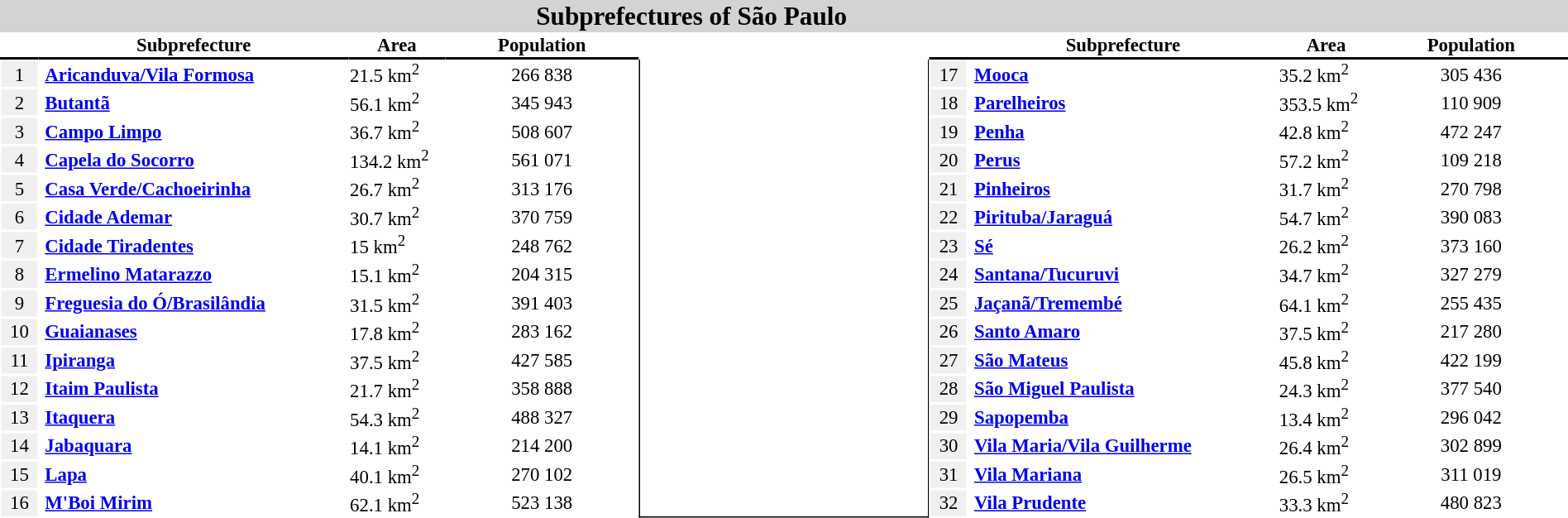<table class="toccolours" width="100%" align="center" cellpadding="1" cellspacing="0" style="margin:1 1 1em 1em; clear:right; text-align:center">
<tr>
<th colspan="8" align=center style="background:lightgrey; padding-left:8px; font-size:130%">Subprefectures of São Paulo</th>
<th colspan="1" align=right style="background:lightgrey; padding-right:10px"></th>
</tr>
<tr style="font-size:95%">
<th width="2%"  style="background:white; text-align:center; border-bottom:2px solid black"> </th>
<th width="16%" style="background:white; text-align:center; border-bottom:2px solid black">Subprefecture</th>
<th width="4%"  style="background:white; text-align:center; border-bottom:2px solid black">Area</th>
<th width="10%" style="background:white; text-align:center; border-bottom:2px solid black">Population</th>
<th width="15%" style="background:white; text-align:center"> </th>
<th width="2%"  style="background:white; text-align:center; border-bottom:2px solid black"> </th>
<th width="16%" style="background:white; text-align:center; border-bottom:2px solid black">Subprefecture</th>
<th width="4%"  style="background:white; text-align:center; border-bottom:2px solid black">Area</th>
<th width="10%" style="background:white; text-align:center; border-bottom:2px solid black">Population</th>
</tr>
<tr style="font-size:95%">
<td style="background:#f0f0f0; border:1px solid white">1</td>
<td align=left style="padding-left:5px"><strong><a href='#'>Aricanduva/Vila Formosa</a></strong></td>
<td align=left>21.5 km<sup>2</sup></td>
<td>266 838</td>
<th align=center rowspan=20 style="background:white; text-align:center; border-bottom:1px solid black; border-right:1px solid black; border-left:1px solid black"></th>
<td style="background:#f0f0f0; border:1px solid white">17</td>
<td align=left style="padding-left:5px"><strong><a href='#'>Mooca</a></strong></td>
<td align=left>35.2 km<sup>2</sup></td>
<td>305 436</td>
</tr>
<tr style="font-size:95%">
<td style="background:#f0f0f0; border:1px solid white">2</td>
<td align=left style="padding-left:5px"><strong><a href='#'>Butantã</a></strong></td>
<td align=left>56.1 km<sup>2</sup></td>
<td>345 943</td>
<td style="background:#f0f0f0; border:1px solid white">18</td>
<td align=left style="padding-left:5px"><strong><a href='#'>Parelheiros</a></strong></td>
<td align=left>353.5 km<sup>2</sup></td>
<td>110 909</td>
</tr>
<tr style="font-size:95%">
<td style="background:#f0f0f0; border:1px solid white">3</td>
<td align=left style="padding-left:5px"><strong><a href='#'>Campo Limpo</a></strong></td>
<td align=left>36.7 km<sup>2</sup></td>
<td>508 607</td>
<td style="background:#f0f0f0; border:1px solid white">19</td>
<td align=left style="padding-left:5px"><strong><a href='#'>Penha</a></strong></td>
<td align=left>42.8 km<sup>2</sup></td>
<td>472 247</td>
</tr>
<tr style="font-size:95%">
<td style="background:#f0f0f0; border:1px solid white">4</td>
<td align=left style="padding-left:5px"><strong><a href='#'>Capela do Socorro</a></strong></td>
<td align=left>134.2 km<sup>2</sup></td>
<td>561 071</td>
<td style="background:#f0f0f0; border:1px solid white">20</td>
<td align=left style="padding-left:5px"><strong><a href='#'>Perus</a></strong></td>
<td align=left>57.2 km<sup>2</sup></td>
<td>109 218</td>
</tr>
<tr style="font-size:95%">
<td style="background:#f0f0f0; border:1px solid white">5</td>
<td align=left style="padding-left:5px"><strong><a href='#'>Casa Verde/Cachoeirinha</a></strong></td>
<td align=left>26.7 km<sup>2</sup></td>
<td>313 176</td>
<td style="background:#f0f0f0; border:1px solid white">21</td>
<td align=left style="padding-left:5px"><strong><a href='#'>Pinheiros</a></strong></td>
<td align=left>31.7 km<sup>2</sup></td>
<td>270 798</td>
</tr>
<tr style="font-size:95%">
<td style="background:#f0f0f0; border:1px solid white">6</td>
<td align=left style="padding-left:5px"><strong><a href='#'>Cidade Ademar</a></strong></td>
<td align=left>30.7 km<sup>2</sup></td>
<td>370 759</td>
<td style="background:#f0f0f0; border:1px solid white">22</td>
<td align=left style="padding-left:5px"><strong><a href='#'>Pirituba/Jaraguá</a></strong></td>
<td align=left>54.7 km<sup>2</sup></td>
<td>390 083</td>
</tr>
<tr style="font-size:95%">
<td style="background:#f0f0f0; border:1px solid white">7</td>
<td align=left style="padding-left:5px"><strong><a href='#'>Cidade Tiradentes</a></strong></td>
<td align=left>15 km<sup>2</sup></td>
<td>248 762</td>
<td style="background:#f0f0f0; border:1px solid white">23</td>
<td align=left style="padding-left:5px"><strong><a href='#'>Sé</a></strong></td>
<td align=left>26.2 km<sup>2</sup></td>
<td>373 160</td>
</tr>
<tr style="font-size:95%">
<td style="background:#f0f0f0; border:1px solid white">8</td>
<td align=left style="padding-left:5px"><strong><a href='#'>Ermelino Matarazzo</a></strong></td>
<td align=left>15.1 km<sup>2</sup></td>
<td>204 315</td>
<td style="background:#f0f0f0; border:1px solid white">24</td>
<td align=left style="padding-left:5px"><strong><a href='#'>Santana/Tucuruvi</a></strong></td>
<td align=left>34.7 km<sup>2</sup></td>
<td>327 279</td>
</tr>
<tr style="font-size:95%">
<td style="background:#f0f0f0; border:1px solid white">9</td>
<td align=left style="padding-left:5px"><strong><a href='#'>Freguesia do Ó/Brasilândia</a></strong></td>
<td align=left>31.5 km<sup>2</sup></td>
<td>391 403</td>
<td style="background:#f0f0f0; border:1px solid white">25</td>
<td align=left style="padding-left:5px"><strong><a href='#'>Jaçanã/Tremembé</a></strong></td>
<td align=left>64.1 km<sup>2</sup></td>
<td>255 435</td>
</tr>
<tr style="font-size:95%">
<td style="background:#f0f0f0; border:1px solid white">10</td>
<td align=left style="padding-left:5px"><strong><a href='#'>Guaianases</a></strong></td>
<td align=left>17.8 km<sup>2</sup></td>
<td>283 162</td>
<td style="background:#f0f0f0; border:1px solid white">26</td>
<td align=left style="padding-left:5px"><strong><a href='#'>Santo Amaro</a></strong></td>
<td align=left>37.5 km<sup>2</sup></td>
<td>217 280</td>
</tr>
<tr style="font-size:95%">
<td style="background:#f0f0f0; border:1px solid white">11</td>
<td align=left style="padding-left:5px"><strong><a href='#'>Ipiranga</a></strong></td>
<td align=left>37.5 km<sup>2</sup></td>
<td>427 585</td>
<td style="background:#f0f0f0; border:1px solid white">27</td>
<td align=left style="padding-left:5px"><strong><a href='#'>São Mateus</a></strong></td>
<td align=left>45.8 km<sup>2</sup></td>
<td>422 199</td>
</tr>
<tr style="font-size:95%">
<td style="background:#f0f0f0; border:1px solid white">12</td>
<td align=left style="padding-left:5px"><strong><a href='#'>Itaim Paulista</a></strong></td>
<td align=left>21.7 km<sup>2</sup></td>
<td>358 888</td>
<td style="background:#f0f0f0; border:1px solid white">28</td>
<td align=left style="padding-left:5px"><strong><a href='#'>São Miguel Paulista</a></strong></td>
<td align=left>24.3 km<sup>2</sup></td>
<td>377 540</td>
</tr>
<tr style="font-size:95%">
<td style="background:#f0f0f0; border:1px solid white">13</td>
<td align=left style="padding-left:5px"><strong><a href='#'>Itaquera</a></strong></td>
<td align=left>54.3 km<sup>2</sup></td>
<td>488 327</td>
<td style="background:#f0f0f0; border:1px solid white">29</td>
<td align=left style="padding-left:5px"><strong><a href='#'>Sapopemba</a></strong></td>
<td align=left>13.4 km<sup>2</sup></td>
<td>296 042</td>
</tr>
<tr style="font-size:95%">
<td style="background:#f0f0f0; border:1px solid white">14</td>
<td align=left style="padding-left:5px"><strong><a href='#'>Jabaquara</a></strong></td>
<td align=left>14.1 km<sup>2</sup></td>
<td>214 200</td>
<td style="background:#f0f0f0; border:1px solid white">30</td>
<td align=left style="padding-left:5px"><strong><a href='#'>Vila Maria/Vila Guilherme</a></strong></td>
<td align=left>26.4 km<sup>2</sup></td>
<td>302 899</td>
</tr>
<tr style="font-size:95%">
<td style="background:#f0f0f0; border:1px solid white">15</td>
<td align=left style="padding-left:5px"><strong><a href='#'>Lapa</a></strong></td>
<td align=left>40.1 km<sup>2</sup></td>
<td>270 102</td>
<td style="background:#f0f0f0; border:1px solid white">31</td>
<td align=left style="padding-left:5px"><strong><a href='#'>Vila Mariana</a></strong></td>
<td align=left>26.5 km<sup>2</sup></td>
<td>311 019</td>
</tr>
<tr style="font-size:95%">
<td style="background:#f0f0f0; border:1px solid white">16</td>
<td align=left style="padding-left:5px"><strong><a href='#'>M'Boi Mirim</a></strong></td>
<td align=left>62.1 km<sup>2</sup></td>
<td>523 138</td>
<td style="background:#f0f0f0; border:1px solid white">32</td>
<td align=left style="padding-left:5px"><strong><a href='#'>Vila Prudente</a></strong></td>
<td align=left>33.3 km<sup>2</sup></td>
<td>480 823</td>
</tr>
</table>
